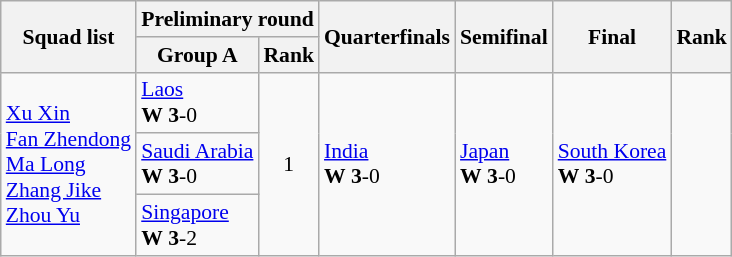<table class="wikitable" style="font-size:90%">
<tr>
<th rowspan="2">Squad list</th>
<th colspan="2">Preliminary round</th>
<th rowspan="2">Quarterfinals</th>
<th rowspan="2">Semifinal</th>
<th rowspan="2">Final</th>
<th rowspan="2">Rank</th>
</tr>
<tr>
<th>Group A</th>
<th>Rank</th>
</tr>
<tr>
<td rowspan=3><a href='#'>Xu Xin</a><br><a href='#'>Fan Zhendong</a><br><a href='#'>Ma Long</a><br><a href='#'>Zhang Jike</a><br><a href='#'>Zhou Yu</a></td>
<td><a href='#'>Laos</a><br><strong>W</strong> <strong>3</strong>-0</td>
<td rowspan="3" style="text-align:center;">1 <strong></strong></td>
<td rowspan=3><a href='#'>India</a><br><strong>W</strong> <strong>3</strong>-0</td>
<td rowspan=3><a href='#'>Japan</a><br><strong>W</strong> <strong>3</strong>-0</td>
<td rowspan=3><a href='#'>South Korea</a><br><strong>W</strong> <strong>3</strong>-0</td>
<td rowspan="3" style="text-align:center;"></td>
</tr>
<tr>
<td><a href='#'>Saudi Arabia</a><br><strong>W</strong> <strong>3</strong>-0</td>
</tr>
<tr>
<td><a href='#'>Singapore</a><br><strong>W</strong> <strong>3</strong>-2</td>
</tr>
</table>
